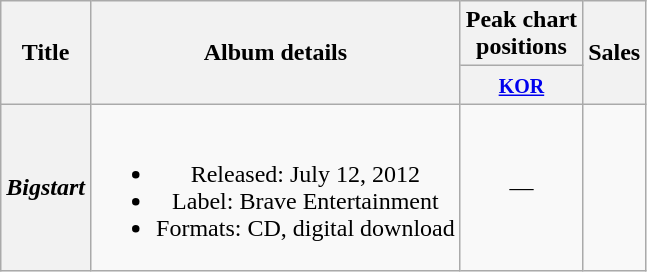<table class="wikitable plainrowheaders" style="text-align:center;">
<tr>
<th scope="col" rowspan="2">Title</th>
<th scope="col" rowspan="2">Album details</th>
<th scope="col" colspan="1">Peak chart <br> positions</th>
<th scope="col" rowspan="2">Sales</th>
</tr>
<tr>
<th><small><a href='#'>KOR</a></small><br></th>
</tr>
<tr>
<th scope="row"><em>Bigstart</em></th>
<td><br><ul><li>Released: July 12, 2012</li><li>Label: Brave Entertainment</li><li>Formats: CD, digital download</li></ul></td>
<td>—</td>
<td></td>
</tr>
</table>
